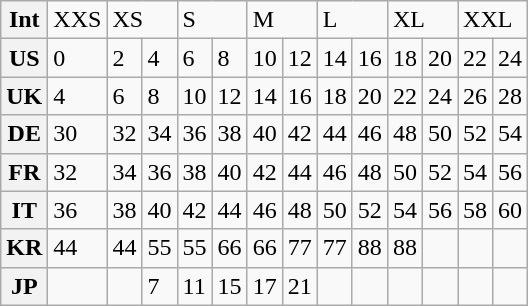<table class="wikitable">
<tr>
<th title="international">Int</th>
<td>XXS</td>
<td colspan=2>XS</td>
<td colspan=2>S</td>
<td colspan=2>M</td>
<td colspan=2>L</td>
<td colspan=2>XL</td>
<td colspan=2>XXL</td>
</tr>
<tr>
<th>US</th>
<td>0</td>
<td>2</td>
<td>4</td>
<td>6</td>
<td>8</td>
<td>10</td>
<td>12</td>
<td>14</td>
<td>16</td>
<td>18</td>
<td>20</td>
<td>22</td>
<td>24</td>
</tr>
<tr>
<th>UK</th>
<td>4</td>
<td>6</td>
<td>8</td>
<td>10</td>
<td>12</td>
<td>14</td>
<td>16</td>
<td>18</td>
<td>20</td>
<td>22</td>
<td>24</td>
<td>26</td>
<td>28</td>
</tr>
<tr>
<th>DE</th>
<td>30</td>
<td>32</td>
<td>34</td>
<td>36</td>
<td>38</td>
<td>40</td>
<td>42</td>
<td>44</td>
<td>46</td>
<td>48</td>
<td>50</td>
<td>52</td>
<td>54</td>
</tr>
<tr>
<th>FR</th>
<td>32</td>
<td>34</td>
<td>36</td>
<td>38</td>
<td>40</td>
<td>42</td>
<td>44</td>
<td>46</td>
<td>48</td>
<td>50</td>
<td>52</td>
<td>54</td>
<td>56</td>
</tr>
<tr>
<th>IT</th>
<td>36</td>
<td>38</td>
<td>40</td>
<td>42</td>
<td>44</td>
<td>46</td>
<td>48</td>
<td>50</td>
<td>52</td>
<td>54</td>
<td>56</td>
<td>58</td>
<td>60</td>
</tr>
<tr>
<th>KR</th>
<td>44</td>
<td>44</td>
<td>55</td>
<td>55</td>
<td>66</td>
<td>66</td>
<td>77</td>
<td>77</td>
<td>88</td>
<td>88</td>
<td></td>
<td></td>
<td></td>
</tr>
<tr>
<th>JP</th>
<td></td>
<td></td>
<td>7</td>
<td>11</td>
<td>15</td>
<td>17</td>
<td>21</td>
<td></td>
<td></td>
<td></td>
<td></td>
<td></td>
<td></td>
</tr>
</table>
